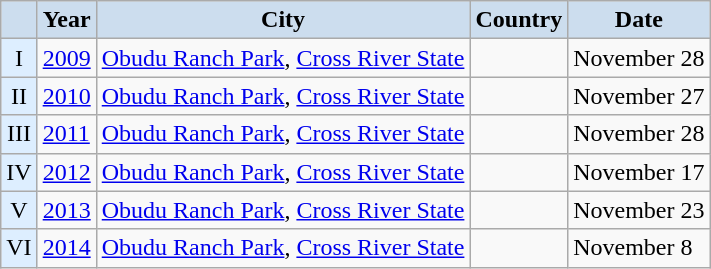<table class="wikitable" align="center">
<tr>
<th style="background-color: #CCDDEE;"></th>
<th style="background-color: #CCDDEE;">Year</th>
<th style="background-color: #CCDDEE;">City</th>
<th style="background-color: #CCDDEE;">Country</th>
<th style="background-color: #CCDDEE;">Date</th>
</tr>
<tr>
<td bgcolor=DDEEFF align="center">I</td>
<td><a href='#'>2009</a></td>
<td><a href='#'>Obudu Ranch Park</a>, <a href='#'>Cross River State</a></td>
<td></td>
<td>November 28</td>
</tr>
<tr>
<td bgcolor=DDEEFF align="center">II</td>
<td><a href='#'>2010</a></td>
<td><a href='#'>Obudu Ranch Park</a>, <a href='#'>Cross River State</a></td>
<td></td>
<td>November 27</td>
</tr>
<tr>
<td bgcolor=DDEEFF align="center">III</td>
<td><a href='#'>2011</a></td>
<td><a href='#'>Obudu Ranch Park</a>, <a href='#'>Cross River State</a></td>
<td></td>
<td>November 28</td>
</tr>
<tr>
<td bgcolor=DDEEFF align="center">IV</td>
<td><a href='#'>2012</a></td>
<td><a href='#'>Obudu Ranch Park</a>, <a href='#'>Cross River State</a></td>
<td></td>
<td>November 17</td>
</tr>
<tr>
<td bgcolor=DDEEFF align="center">V</td>
<td><a href='#'>2013</a></td>
<td><a href='#'>Obudu Ranch Park</a>, <a href='#'>Cross River State</a></td>
<td></td>
<td>November 23</td>
</tr>
<tr>
<td bgcolor=DDEEFF align="center">VI</td>
<td><a href='#'>2014</a></td>
<td><a href='#'>Obudu Ranch Park</a>, <a href='#'>Cross River State</a></td>
<td></td>
<td>November 8</td>
</tr>
</table>
